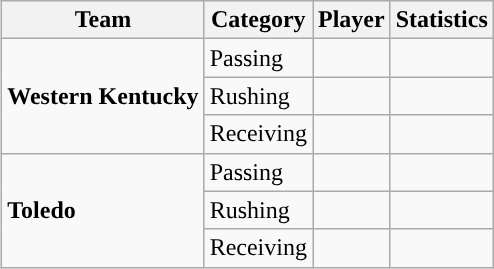<table class="wikitable" style="float: right;">
<tr>
<th>Team</th>
<th>Category</th>
<th>Player</th>
<th>Statistics</th>
</tr>
<tr>
<td rowspan=3><strong>Western Kentucky</strong></td>
<td>Passing</td>
<td></td>
<td></td>
</tr>
<tr>
<td>Rushing</td>
<td></td>
<td></td>
</tr>
<tr>
<td>Receiving</td>
<td></td>
<td></td>
</tr>
<tr>
<td rowspan=3><strong>Toledo</strong></td>
<td>Passing</td>
<td></td>
<td></td>
</tr>
<tr>
<td>Rushing</td>
<td></td>
<td></td>
</tr>
<tr>
<td>Receiving</td>
<td></td>
<td></td>
</tr>
</table>
